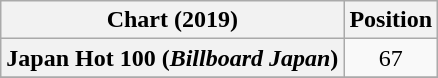<table class="wikitable sortable plainrowheaders" style="text-align:center">
<tr>
<th scope="col">Chart (2019)</th>
<th scope="col">Position</th>
</tr>
<tr>
<th scope="row">Japan Hot 100 (<em>Billboard Japan</em>)</th>
<td>67</td>
</tr>
<tr>
</tr>
</table>
